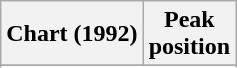<table class="wikitable sortable">
<tr>
<th>Chart (1992)</th>
<th>Peak<br>position</th>
</tr>
<tr>
</tr>
<tr>
</tr>
</table>
